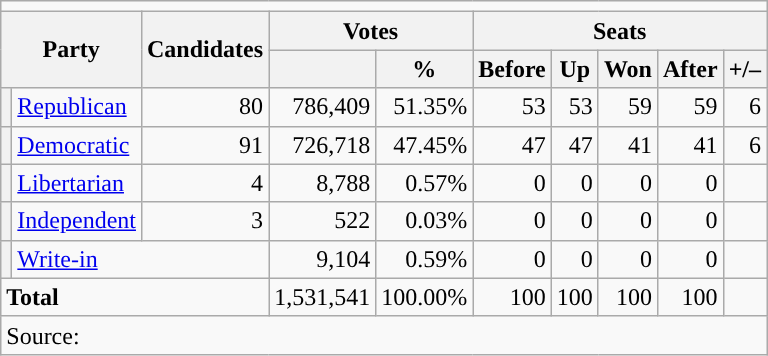<table class="wikitable">
<tr>
<td colspan=15 align=center></td>
</tr>
<tr>
<th rowspan="2" colspan="2">Party</th>
<th rowspan="2">Candidates</th>
<th colspan="2">Votes</th>
<th colspan="5">Seats</th>
</tr>
<tr>
<th></th>
<th>%</th>
<th>Before</th>
<th>Up</th>
<th>Won</th>
<th>After</th>
<th>+/–</th>
</tr>
<tr>
<th style="background-color:"></th>
<td><a href='#'>Republican</a></td>
<td align="right">80</td>
<td align="right">786,409</td>
<td align="right">51.35%</td>
<td align="right">53</td>
<td align="right">53</td>
<td align="right">59</td>
<td align="right">59</td>
<td align="right"> 6</td>
</tr>
<tr>
<th style="background-color:"></th>
<td><a href='#'>Democratic</a></td>
<td align="right">91</td>
<td align="right">726,718</td>
<td align="right">47.45%</td>
<td align="right">47</td>
<td align="right">47</td>
<td align="right">41</td>
<td align="right">41</td>
<td align="right"> 6</td>
</tr>
<tr>
<th style="background-color:"></th>
<td><a href='#'>Libertarian</a></td>
<td align="right">4</td>
<td align="right">8,788</td>
<td align="right">0.57%</td>
<td align="right">0</td>
<td align="right">0</td>
<td align="right">0</td>
<td align="right">0</td>
<td align="center"></td>
</tr>
<tr>
<th style="background-color:"></th>
<td><a href='#'>Independent</a></td>
<td align="right">3</td>
<td align="right">522</td>
<td align="right">0.03%</td>
<td align="right">0</td>
<td align="right">0</td>
<td align="right">0</td>
<td align="right">0</td>
<td align="center"></td>
</tr>
<tr>
<th style="background-color:"></th>
<td colspan="2"><a href='#'>Write-in</a></td>
<td align="right">9,104</td>
<td align="right">0.59%</td>
<td align="right">0</td>
<td align="right">0</td>
<td align="right">0</td>
<td align="right">0</td>
<td align="center"></td>
</tr>
<tr>
<td colspan="3" align="left"><strong>Total</strong></td>
<td align="right">1,531,541</td>
<td align="right">100.00%</td>
<td align="right">100</td>
<td align="right">100</td>
<td align="right">100</td>
<td align="right">100</td>
<td align="center"></td>
</tr>
<tr>
<td colspan="10">Source:</td>
</tr>
</table>
